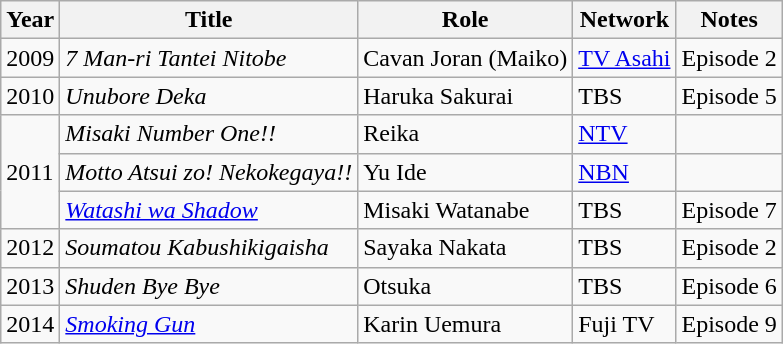<table class="wikitable">
<tr>
<th>Year</th>
<th>Title</th>
<th>Role</th>
<th>Network</th>
<th>Notes</th>
</tr>
<tr>
<td>2009</td>
<td><em>7 Man-ri Tantei Nitobe</em></td>
<td>Cavan Joran (Maiko)</td>
<td><a href='#'>TV Asahi</a></td>
<td>Episode 2</td>
</tr>
<tr>
<td>2010</td>
<td><em>Unubore Deka</em></td>
<td>Haruka Sakurai</td>
<td>TBS</td>
<td>Episode 5</td>
</tr>
<tr>
<td rowspan="3">2011</td>
<td><em>Misaki Number One!!</em></td>
<td>Reika</td>
<td><a href='#'>NTV</a></td>
<td></td>
</tr>
<tr>
<td><em>Motto Atsui zo! Nekokegaya!!</em></td>
<td>Yu Ide</td>
<td><a href='#'>NBN</a></td>
<td></td>
</tr>
<tr>
<td><em><a href='#'>Watashi wa Shadow</a></em></td>
<td>Misaki Watanabe</td>
<td>TBS</td>
<td>Episode 7</td>
</tr>
<tr>
<td>2012</td>
<td><em>Soumatou Kabushikigaisha</em></td>
<td>Sayaka Nakata</td>
<td>TBS</td>
<td>Episode 2</td>
</tr>
<tr>
<td>2013</td>
<td><em>Shuden Bye Bye</em></td>
<td>Otsuka</td>
<td>TBS</td>
<td>Episode 6</td>
</tr>
<tr>
<td>2014</td>
<td><em><a href='#'>Smoking Gun</a></em></td>
<td>Karin Uemura</td>
<td>Fuji TV</td>
<td>Episode 9</td>
</tr>
</table>
